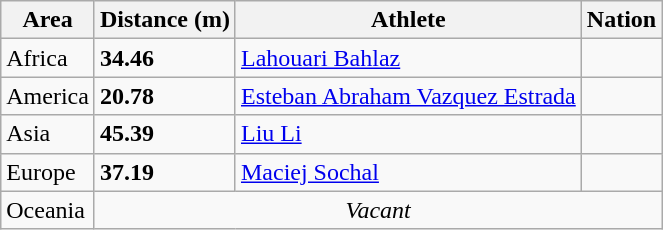<table class="wikitable">
<tr>
<th>Area</th>
<th>Distance (m)</th>
<th>Athlete</th>
<th>Nation</th>
</tr>
<tr>
<td>Africa</td>
<td><strong>34.46</strong></td>
<td><a href='#'>Lahouari Bahlaz</a></td>
<td></td>
</tr>
<tr>
<td>America</td>
<td><strong>20.78</strong></td>
<td><a href='#'>Esteban Abraham Vazquez Estrada</a></td>
<td></td>
</tr>
<tr>
<td>Asia</td>
<td><strong>45.39</strong> </td>
<td><a href='#'>Liu Li</a></td>
<td></td>
</tr>
<tr>
<td>Europe</td>
<td><strong>37.19</strong></td>
<td><a href='#'>Maciej Sochal</a></td>
<td></td>
</tr>
<tr>
<td>Oceania</td>
<td colspan="3" align="center"><em>Vacant</em></td>
</tr>
</table>
